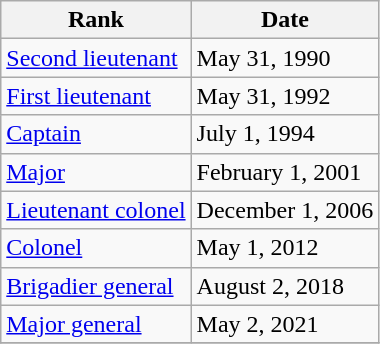<table class="wikitable">
<tr>
<th>Rank</th>
<th>Date</th>
</tr>
<tr>
<td> <a href='#'>Second lieutenant</a></td>
<td>May 31, 1990</td>
</tr>
<tr>
<td> <a href='#'>First lieutenant</a></td>
<td>May 31, 1992</td>
</tr>
<tr>
<td> <a href='#'>Captain</a></td>
<td>July 1, 1994</td>
</tr>
<tr>
<td> <a href='#'>Major</a></td>
<td>February 1, 2001</td>
</tr>
<tr>
<td> <a href='#'>Lieutenant colonel</a></td>
<td>December 1, 2006</td>
</tr>
<tr>
<td> <a href='#'>Colonel</a></td>
<td>May 1, 2012</td>
</tr>
<tr>
<td> <a href='#'>Brigadier general</a></td>
<td>August 2, 2018</td>
</tr>
<tr>
<td> <a href='#'>Major general</a></td>
<td>May 2, 2021</td>
</tr>
<tr>
</tr>
</table>
